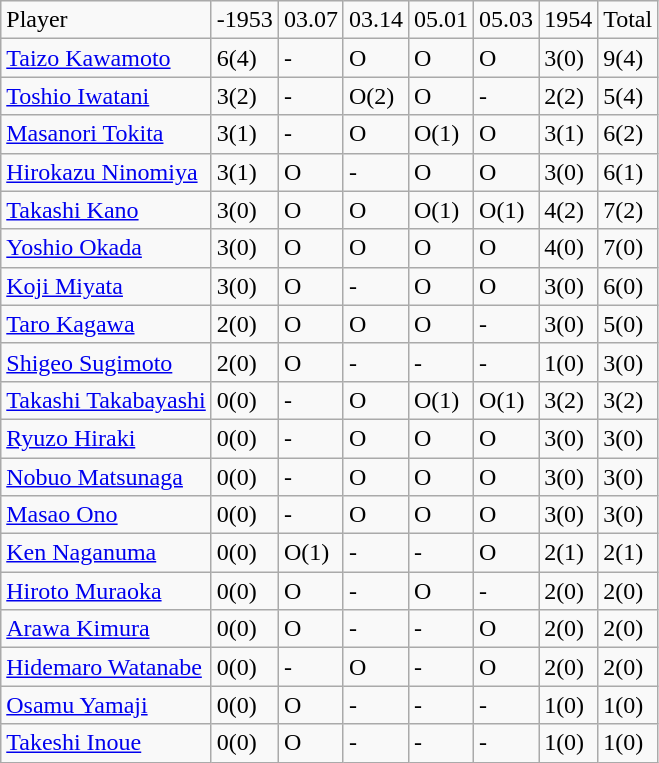<table class="wikitable" style="text-align:left;">
<tr>
<td>Player</td>
<td>-1953</td>
<td>03.07</td>
<td>03.14</td>
<td>05.01</td>
<td>05.03</td>
<td>1954</td>
<td>Total</td>
</tr>
<tr>
<td><a href='#'>Taizo Kawamoto</a></td>
<td>6(4)</td>
<td>-</td>
<td>O</td>
<td>O</td>
<td>O</td>
<td>3(0)</td>
<td>9(4)</td>
</tr>
<tr>
<td><a href='#'>Toshio Iwatani</a></td>
<td>3(2)</td>
<td>-</td>
<td>O(2)</td>
<td>O</td>
<td>-</td>
<td>2(2)</td>
<td>5(4)</td>
</tr>
<tr>
<td><a href='#'>Masanori Tokita</a></td>
<td>3(1)</td>
<td>-</td>
<td>O</td>
<td>O(1)</td>
<td>O</td>
<td>3(1)</td>
<td>6(2)</td>
</tr>
<tr>
<td><a href='#'>Hirokazu Ninomiya</a></td>
<td>3(1)</td>
<td>O</td>
<td>-</td>
<td>O</td>
<td>O</td>
<td>3(0)</td>
<td>6(1)</td>
</tr>
<tr>
<td><a href='#'>Takashi Kano</a></td>
<td>3(0)</td>
<td>O</td>
<td>O</td>
<td>O(1)</td>
<td>O(1)</td>
<td>4(2)</td>
<td>7(2)</td>
</tr>
<tr>
<td><a href='#'>Yoshio Okada</a></td>
<td>3(0)</td>
<td>O</td>
<td>O</td>
<td>O</td>
<td>O</td>
<td>4(0)</td>
<td>7(0)</td>
</tr>
<tr>
<td><a href='#'>Koji Miyata</a></td>
<td>3(0)</td>
<td>O</td>
<td>-</td>
<td>O</td>
<td>O</td>
<td>3(0)</td>
<td>6(0)</td>
</tr>
<tr>
<td><a href='#'>Taro Kagawa</a></td>
<td>2(0)</td>
<td>O</td>
<td>O</td>
<td>O</td>
<td>-</td>
<td>3(0)</td>
<td>5(0)</td>
</tr>
<tr>
<td><a href='#'>Shigeo Sugimoto</a></td>
<td>2(0)</td>
<td>O</td>
<td>-</td>
<td>-</td>
<td>-</td>
<td>1(0)</td>
<td>3(0)</td>
</tr>
<tr>
<td><a href='#'>Takashi Takabayashi</a></td>
<td>0(0)</td>
<td>-</td>
<td>O</td>
<td>O(1)</td>
<td>O(1)</td>
<td>3(2)</td>
<td>3(2)</td>
</tr>
<tr>
<td><a href='#'>Ryuzo Hiraki</a></td>
<td>0(0)</td>
<td>-</td>
<td>O</td>
<td>O</td>
<td>O</td>
<td>3(0)</td>
<td>3(0)</td>
</tr>
<tr>
<td><a href='#'>Nobuo Matsunaga</a></td>
<td>0(0)</td>
<td>-</td>
<td>O</td>
<td>O</td>
<td>O</td>
<td>3(0)</td>
<td>3(0)</td>
</tr>
<tr>
<td><a href='#'>Masao Ono</a></td>
<td>0(0)</td>
<td>-</td>
<td>O</td>
<td>O</td>
<td>O</td>
<td>3(0)</td>
<td>3(0)</td>
</tr>
<tr>
<td><a href='#'>Ken Naganuma</a></td>
<td>0(0)</td>
<td>O(1)</td>
<td>-</td>
<td>-</td>
<td>O</td>
<td>2(1)</td>
<td>2(1)</td>
</tr>
<tr>
<td><a href='#'>Hiroto Muraoka</a></td>
<td>0(0)</td>
<td>O</td>
<td>-</td>
<td>O</td>
<td>-</td>
<td>2(0)</td>
<td>2(0)</td>
</tr>
<tr>
<td><a href='#'>Arawa Kimura</a></td>
<td>0(0)</td>
<td>O</td>
<td>-</td>
<td>-</td>
<td>O</td>
<td>2(0)</td>
<td>2(0)</td>
</tr>
<tr>
<td><a href='#'>Hidemaro Watanabe</a></td>
<td>0(0)</td>
<td>-</td>
<td>O</td>
<td>-</td>
<td>O</td>
<td>2(0)</td>
<td>2(0)</td>
</tr>
<tr>
<td><a href='#'>Osamu Yamaji</a></td>
<td>0(0)</td>
<td>O</td>
<td>-</td>
<td>-</td>
<td>-</td>
<td>1(0)</td>
<td>1(0)</td>
</tr>
<tr>
<td><a href='#'>Takeshi Inoue</a></td>
<td>0(0)</td>
<td>O</td>
<td>-</td>
<td>-</td>
<td>-</td>
<td>1(0)</td>
<td>1(0)</td>
</tr>
</table>
